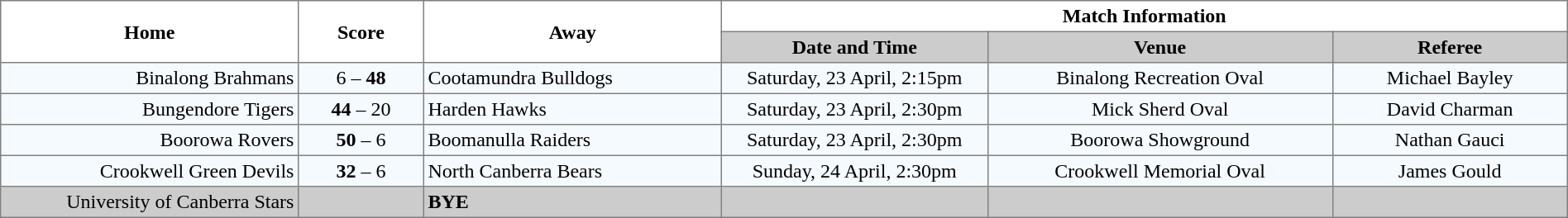<table border="1" cellpadding="3" cellspacing="0" width="100%" style="border-collapse:collapse;  text-align:center;">
<tr>
<th rowspan="2" width="19%">Home</th>
<th rowspan="2" width="8%">Score</th>
<th rowspan="2" width="19%">Away</th>
<th colspan="3">Match Information</th>
</tr>
<tr style="background:#CCCCCC">
<th width="17%">Date and Time</th>
<th width="22%">Venue</th>
<th width="50%">Referee</th>
</tr>
<tr style="text-align:center; background:#f5faff;">
<td align="right">Binalong Brahmans </td>
<td>6 – <strong>48</strong></td>
<td align="left"> Cootamundra Bulldogs</td>
<td>Saturday, 23 April, 2:15pm</td>
<td>Binalong Recreation Oval</td>
<td>Michael Bayley</td>
</tr>
<tr style="text-align:center; background:#f5faff;">
<td align="right">Bungendore Tigers </td>
<td><strong>44</strong> – 20</td>
<td align="left"> Harden Hawks</td>
<td>Saturday, 23 April, 2:30pm</td>
<td>Mick Sherd Oval</td>
<td>David Charman</td>
</tr>
<tr style="text-align:center; background:#f5faff;">
<td align="right">Boorowa Rovers </td>
<td><strong>50</strong> – 6</td>
<td align="left"> Boomanulla Raiders</td>
<td>Saturday, 23 April, 2:30pm</td>
<td>Boorowa Showground</td>
<td>Nathan Gauci</td>
</tr>
<tr style="text-align:center; background:#f5faff;">
<td align="right">Crookwell Green Devils </td>
<td><strong>32</strong> – 6</td>
<td align="left"> North Canberra Bears</td>
<td>Sunday, 24 April, 2:30pm</td>
<td>Crookwell Memorial Oval</td>
<td>James Gould</td>
</tr>
<tr style="text-align:center; background:#CCCCCC;">
<td align="right">University of Canberra Stars </td>
<td></td>
<td align="left"><strong>BYE</strong></td>
<td></td>
<td></td>
<td></td>
</tr>
</table>
